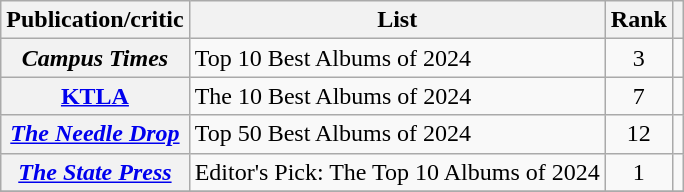<table class="wikitable sortable plainrowheaders">
<tr>
<th scope="col">Publication/critic</th>
<th scope="col">List</th>
<th scope="col">Rank</th>
<th scope="col" class="unsortable"></th>
</tr>
<tr>
<th scope="row"><em>Campus Times</em></th>
<td>Top 10 Best Albums of 2024</td>
<td style="text-align: center;">3</td>
<td style="text-align: center;"></td>
</tr>
<tr>
<th scope="row"><a href='#'>KTLA</a></th>
<td>The 10 Best Albums of 2024</td>
<td style="text-align: center;">7</td>
<td style="text-align: center;"></td>
</tr>
<tr>
<th scope="row"><em><a href='#'>The Needle Drop</a></em></th>
<td>Top 50 Best Albums of 2024</td>
<td style="text-align: center;">12</td>
<td style="text-align: center;"></td>
</tr>
<tr>
<th scope="row"><em><a href='#'>The State Press</a></em></th>
<td>Editor's Pick: The Top 10 Albums of 2024</td>
<td style="text-align: center;">1</td>
<td style="text-align: center;"></td>
</tr>
<tr>
</tr>
</table>
